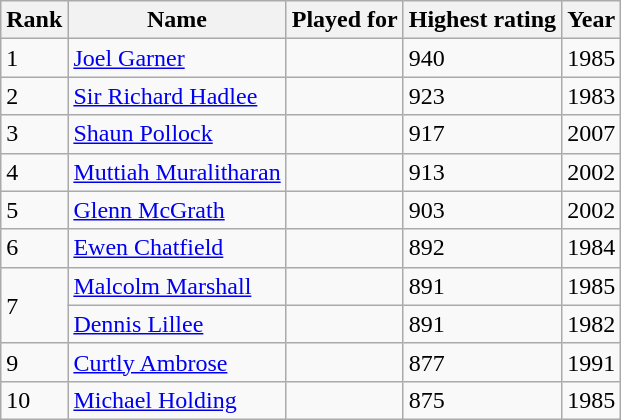<table class=wikitable>
<tr>
<th>Rank</th>
<th>Name</th>
<th>Played for</th>
<th>Highest rating</th>
<th>Year</th>
</tr>
<tr>
<td>1</td>
<td><a href='#'>Joel Garner</a></td>
<td></td>
<td>940</td>
<td>1985</td>
</tr>
<tr>
<td>2</td>
<td><a href='#'>Sir Richard Hadlee</a></td>
<td></td>
<td>923</td>
<td>1983</td>
</tr>
<tr>
<td>3</td>
<td><a href='#'>Shaun Pollock</a></td>
<td></td>
<td>917</td>
<td>2007</td>
</tr>
<tr>
<td>4</td>
<td><a href='#'>Muttiah Muralitharan</a></td>
<td></td>
<td>913</td>
<td>2002</td>
</tr>
<tr>
<td>5</td>
<td><a href='#'>Glenn McGrath</a></td>
<td></td>
<td>903</td>
<td>2002</td>
</tr>
<tr>
<td>6</td>
<td><a href='#'>Ewen Chatfield</a></td>
<td></td>
<td>892</td>
<td>1984</td>
</tr>
<tr>
<td rowspan=2>7</td>
<td><a href='#'>Malcolm Marshall</a></td>
<td></td>
<td>891</td>
<td>1985</td>
</tr>
<tr>
<td><a href='#'>Dennis Lillee</a></td>
<td></td>
<td>891</td>
<td>1982</td>
</tr>
<tr>
<td>9</td>
<td><a href='#'>Curtly Ambrose</a></td>
<td></td>
<td>877</td>
<td>1991</td>
</tr>
<tr>
<td>10</td>
<td><a href='#'>Michael Holding</a></td>
<td></td>
<td>875</td>
<td>1985</td>
</tr>
</table>
